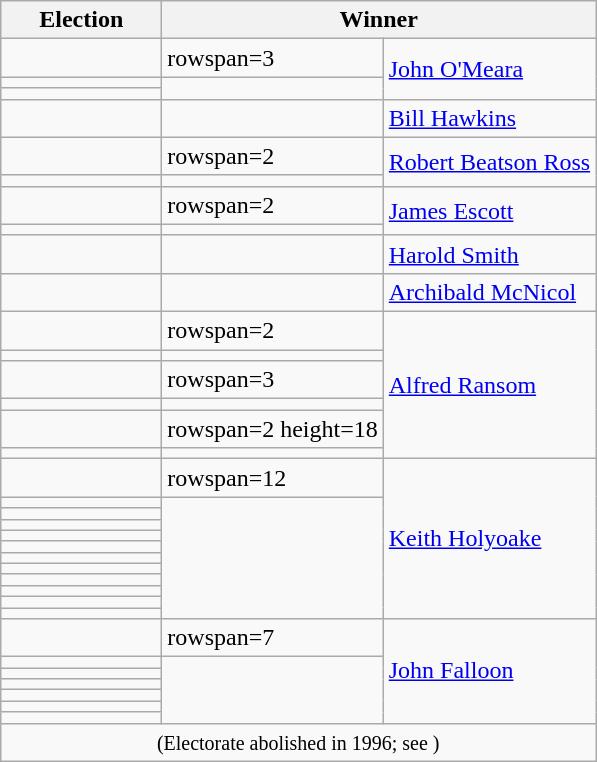<table class=wikitable>
<tr>
<th width=100>Election</th>
<th width=175 colspan=2>Winner</th>
</tr>
<tr>
<td></td>
<td>rowspan=3 </td>
<td rowspan=3><a href='#'>John O'Meara</a></td>
</tr>
<tr>
<td></td>
</tr>
<tr>
<td></td>
</tr>
<tr>
<td></td>
<td></td>
<td><a href='#'>Bill Hawkins</a></td>
</tr>
<tr>
<td></td>
<td>rowspan=2 </td>
<td rowspan=2><a href='#'>Robert Beatson Ross</a></td>
</tr>
<tr>
<td></td>
</tr>
<tr>
<td></td>
<td>rowspan=2 </td>
<td rowspan=2><a href='#'>James Escott</a></td>
</tr>
<tr>
<td></td>
</tr>
<tr>
<td></td>
<td></td>
<td><a href='#'>Harold Smith</a></td>
</tr>
<tr>
<td></td>
<td></td>
<td><a href='#'>Archibald McNicol</a></td>
</tr>
<tr>
<td></td>
<td>rowspan=2 </td>
<td rowspan=7><a href='#'>Alfred Ransom</a></td>
</tr>
<tr>
<td></td>
</tr>
<tr>
<td></td>
<td>rowspan=3 </td>
</tr>
<tr>
<td></td>
</tr>
<tr>
<td rowspan=2 height=18></td>
</tr>
<tr>
<td>rowspan=2 height=18 </td>
</tr>
<tr>
<td></td>
</tr>
<tr>
<td></td>
<td>rowspan=12 </td>
<td rowspan=12><a href='#'>Keith Holyoake</a></td>
</tr>
<tr>
<td></td>
</tr>
<tr>
<td></td>
</tr>
<tr>
<td></td>
</tr>
<tr>
<td></td>
</tr>
<tr>
<td></td>
</tr>
<tr>
<td></td>
</tr>
<tr>
<td></td>
</tr>
<tr>
<td></td>
</tr>
<tr>
<td></td>
</tr>
<tr>
<td></td>
</tr>
<tr>
<td></td>
</tr>
<tr>
<td></td>
<td>rowspan=7 </td>
<td rowspan=7><a href='#'>John Falloon</a></td>
</tr>
<tr>
<td></td>
</tr>
<tr>
<td></td>
</tr>
<tr>
<td></td>
</tr>
<tr>
<td></td>
</tr>
<tr>
<td></td>
</tr>
<tr>
<td></td>
</tr>
<tr>
<td colspan=3 align=center><small>(Electorate abolished in 1996; see )</small></td>
</tr>
</table>
